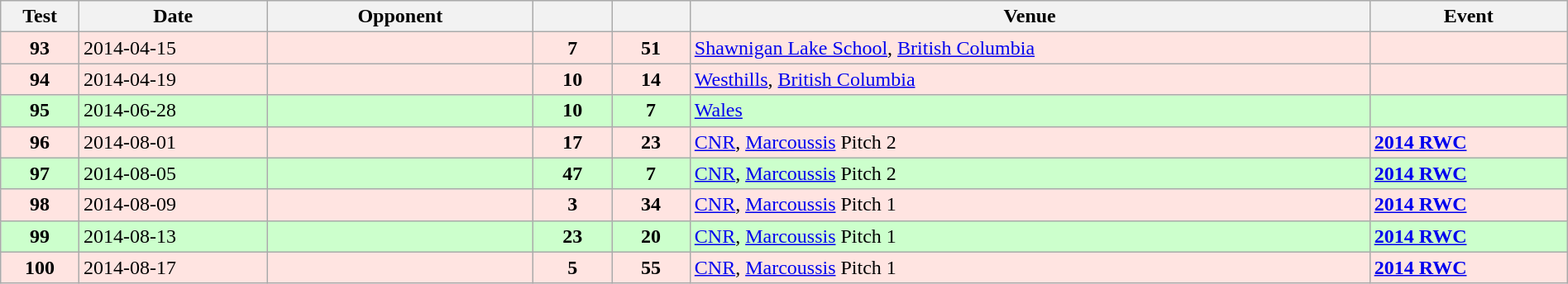<table class="wikitable sortable" style="width:100%">
<tr>
<th style="width:5%">Test</th>
<th style="width:12%">Date</th>
<th style="width:17%">Opponent</th>
<th style="width:5%"></th>
<th style="width:5%"></th>
<th>Venue</th>
<th>Event</th>
</tr>
<tr bgcolor=FFE4E1>
<td align="center"><strong>93</strong></td>
<td>2014-04-15</td>
<td></td>
<td align="center"><strong>7</strong></td>
<td align="center"><strong>51</strong></td>
<td><a href='#'>Shawnigan Lake School</a>, <a href='#'>British Columbia</a></td>
<td></td>
</tr>
<tr bgcolor=FFE4E1>
<td align="center"><strong>94</strong></td>
<td>2014-04-19</td>
<td></td>
<td align="center"><strong>10</strong></td>
<td align="center"><strong>14</strong></td>
<td><a href='#'>Westhills</a>, <a href='#'>British Columbia</a></td>
<td></td>
</tr>
<tr bgcolor=#ccffcc>
<td align="center"><strong>95</strong></td>
<td>2014-06-28</td>
<td></td>
<td align="center"><strong>10</strong></td>
<td align="center"><strong>7</strong></td>
<td><a href='#'>Wales</a></td>
<td></td>
</tr>
<tr bgcolor=FFE4E1>
<td align="center"><strong>96</strong></td>
<td>2014-08-01</td>
<td></td>
<td align="center"><strong>17</strong></td>
<td align="center"><strong>23</strong></td>
<td><a href='#'>CNR</a>, <a href='#'>Marcoussis</a> Pitch 2</td>
<td><a href='#'><strong>2014 RWC</strong></a></td>
</tr>
<tr bgcolor=#ccffcc>
<td align="center"><strong>97</strong></td>
<td>2014-08-05</td>
<td></td>
<td align="center"><strong>47</strong></td>
<td align="center"><strong>7</strong></td>
<td><a href='#'>CNR</a>, <a href='#'>Marcoussis</a> Pitch 2</td>
<td><a href='#'><strong>2014 RWC</strong></a></td>
</tr>
<tr bgcolor=FFE4E1>
<td align="center"><strong>98</strong></td>
<td>2014-08-09</td>
<td></td>
<td align="center"><strong>3</strong></td>
<td align="center"><strong>34</strong></td>
<td><a href='#'>CNR</a>, <a href='#'>Marcoussis</a> Pitch 1</td>
<td><a href='#'><strong>2014 RWC</strong></a></td>
</tr>
<tr bgcolor=#ccffcc>
<td align="center"><strong>99</strong></td>
<td>2014-08-13</td>
<td></td>
<td align="center"><strong>23</strong></td>
<td align="center"><strong>20</strong></td>
<td><a href='#'>CNR</a>, <a href='#'>Marcoussis</a> Pitch 1</td>
<td><a href='#'><strong>2014 RWC</strong></a></td>
</tr>
<tr bgcolor=FFE4E1>
<td align="center"><strong>100</strong></td>
<td>2014-08-17</td>
<td></td>
<td align="center"><strong>5</strong></td>
<td align="center"><strong>55</strong></td>
<td><a href='#'>CNR</a>, <a href='#'>Marcoussis</a> Pitch 1</td>
<td><a href='#'><strong>2014 RWC</strong></a></td>
</tr>
</table>
